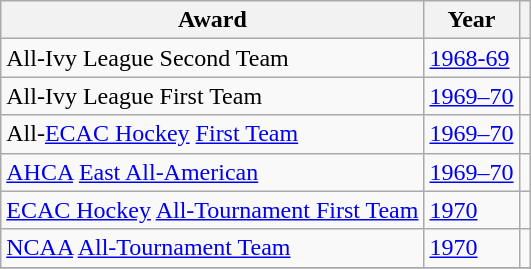<table class="wikitable">
<tr>
<th>Award</th>
<th>Year</th>
<th></th>
</tr>
<tr>
<td>All-Ivy League Second Team</td>
<td><a href='#'>1968-69</a></td>
<td></td>
</tr>
<tr>
<td>All-Ivy League First Team</td>
<td><a href='#'>1969–70</a></td>
<td></td>
</tr>
<tr>
<td>All-<a href='#'>ECAC Hockey</a> <a href='#'>First Team</a></td>
<td><a href='#'>1969–70</a></td>
<td></td>
</tr>
<tr>
<td><a href='#'>AHCA</a> <a href='#'>East All-American</a></td>
<td><a href='#'>1969–70</a></td>
<td></td>
</tr>
<tr>
<td><a href='#'>ECAC Hockey</a> <a href='#'>All-Tournament First Team</a></td>
<td><a href='#'>1970</a></td>
<td></td>
</tr>
<tr>
<td><a href='#'>NCAA</a> <a href='#'>All-Tournament Team</a></td>
<td><a href='#'>1970</a></td>
<td></td>
</tr>
<tr>
</tr>
</table>
